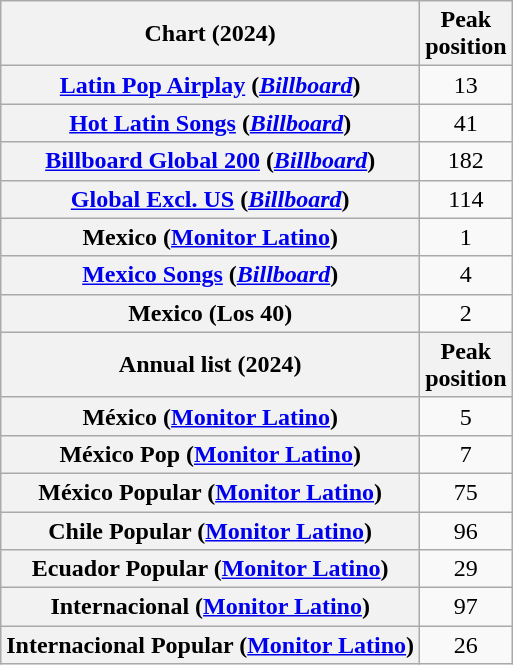<table class="wikitable sortable plainrowheaders" style="text-align:center">
<tr>
<th scope="col">Chart (2024)</th>
<th scope="col">Peak<br>position</th>
</tr>
<tr>
<th scope="row"><a href='#'>Latin Pop Airplay</a> (<em><a href='#'>Billboard</a></em>)</th>
<td>13</td>
</tr>
<tr>
<th scope="row"><a href='#'>Hot Latin Songs</a> (<em><a href='#'>Billboard</a></em>)</th>
<td>41</td>
</tr>
<tr>
<th scope="row"><a href='#'>Billboard Global 200</a> (<em><a href='#'>Billboard</a></em>)</th>
<td>182</td>
</tr>
<tr>
<th scope="row"><a href='#'>Global Excl. US</a> (<em><a href='#'>Billboard</a></em>)</th>
<td>114</td>
</tr>
<tr>
<th scope="row">Mexico (<a href='#'>Monitor Latino</a>)</th>
<td>1</td>
</tr>
<tr>
<th scope="row"><a href='#'>Mexico Songs</a> (<em><a href='#'>Billboard</a></em>)</th>
<td>4</td>
</tr>
<tr>
<th scope="row">Mexico (Los 40)</th>
<td>2</td>
</tr>
<tr>
<th scope="col">Annual list (2024)</th>
<th scope="col">Peak<br>position</th>
</tr>
<tr>
<th scope="row">México (<a href='#'>Monitor Latino</a>)</th>
<td>5</td>
</tr>
<tr>
<th scope="row">México Pop (<a href='#'>Monitor Latino</a>)</th>
<td>7</td>
</tr>
<tr>
<th scope="row">México Popular (<a href='#'>Monitor Latino</a>)</th>
<td>75</td>
</tr>
<tr>
<th scope="row">Chile Popular (<a href='#'>Monitor Latino</a>)</th>
<td>96</td>
</tr>
<tr>
<th scope="row">Ecuador Popular (<a href='#'>Monitor Latino</a>)</th>
<td>29</td>
</tr>
<tr>
<th scope="row">Internacional (<a href='#'>Monitor Latino</a>)</th>
<td>97</td>
</tr>
<tr>
<th scope="row">Internacional Popular (<a href='#'>Monitor Latino</a>)</th>
<td>26</td>
</tr>
</table>
